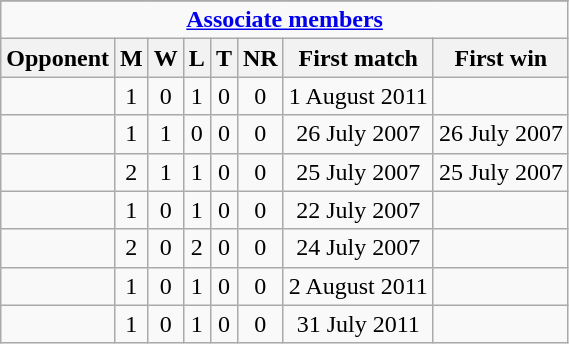<table class="wikitable" style="text-align: center;">
<tr>
</tr>
<tr>
<td colspan="30" style="text-align: center;"><strong><a href='#'>Associate members</a></strong></td>
</tr>
<tr>
<th>Opponent</th>
<th>M</th>
<th>W</th>
<th>L</th>
<th>T</th>
<th>NR</th>
<th>First match</th>
<th>First win</th>
</tr>
<tr>
<td></td>
<td>1</td>
<td>0</td>
<td>1</td>
<td>0</td>
<td>0</td>
<td>1 August 2011</td>
<td></td>
</tr>
<tr>
<td></td>
<td>1</td>
<td>1</td>
<td>0</td>
<td>0</td>
<td>0</td>
<td>26 July 2007</td>
<td>26 July 2007</td>
</tr>
<tr>
<td></td>
<td>2</td>
<td>1</td>
<td>1</td>
<td>0</td>
<td>0</td>
<td>25 July 2007</td>
<td>25 July 2007</td>
</tr>
<tr>
<td></td>
<td>1</td>
<td>0</td>
<td>1</td>
<td>0</td>
<td>0</td>
<td>22 July 2007</td>
<td></td>
</tr>
<tr>
<td></td>
<td>2</td>
<td>0</td>
<td>2</td>
<td>0</td>
<td>0</td>
<td>24 July 2007</td>
<td></td>
</tr>
<tr>
<td></td>
<td>1</td>
<td>0</td>
<td>1</td>
<td>0</td>
<td>0</td>
<td>2 August 2011</td>
<td></td>
</tr>
<tr>
<td></td>
<td>1</td>
<td>0</td>
<td>1</td>
<td>0</td>
<td>0</td>
<td>31 July 2011</td>
<td></td>
</tr>
</table>
